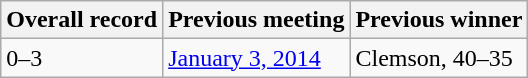<table class="wikitable">
<tr>
<th>Overall record</th>
<th>Previous meeting</th>
<th>Previous winner</th>
</tr>
<tr>
<td>0–3</td>
<td><a href='#'>January 3, 2014</a></td>
<td>Clemson, 40–35</td>
</tr>
</table>
